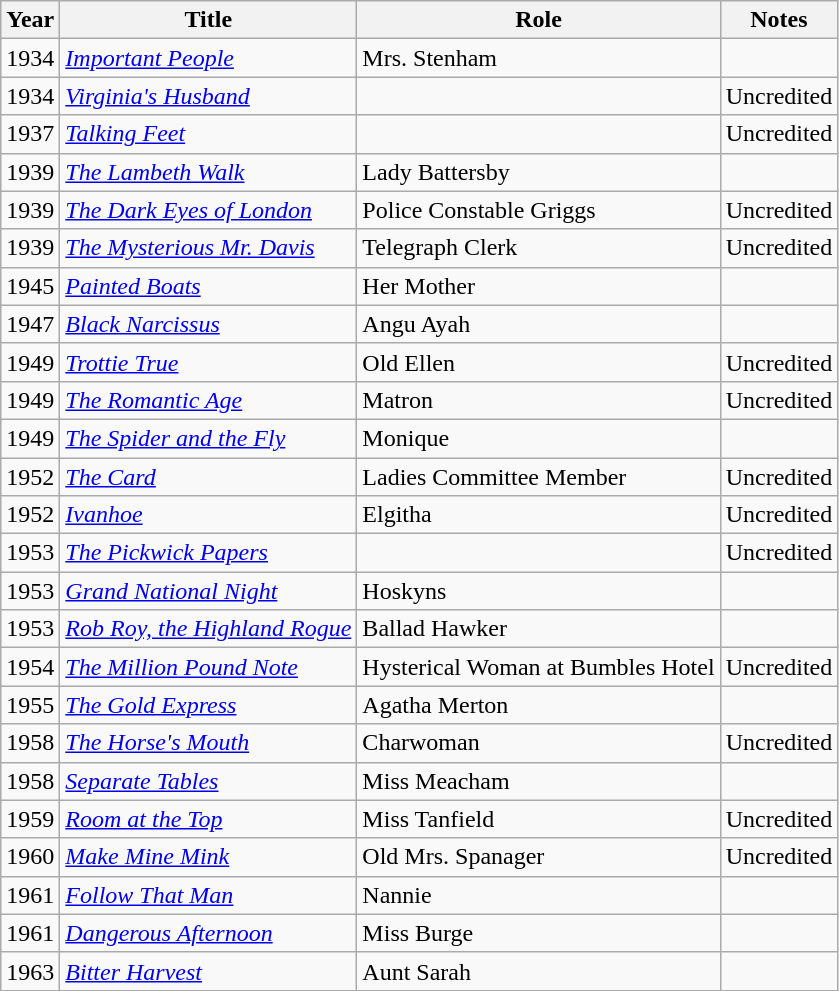<table class="wikitable">
<tr>
<th>Year</th>
<th>Title</th>
<th>Role</th>
<th>Notes</th>
</tr>
<tr>
<td>1934</td>
<td><em><a href='#'>Important People</a></em></td>
<td>Mrs. Stenham</td>
<td></td>
</tr>
<tr>
<td>1934</td>
<td><em><a href='#'>Virginia's Husband</a></em></td>
<td></td>
<td>Uncredited</td>
</tr>
<tr>
<td>1937</td>
<td><em><a href='#'>Talking Feet</a></em></td>
<td></td>
<td>Uncredited</td>
</tr>
<tr>
<td>1939</td>
<td><em><a href='#'>The Lambeth Walk</a></em></td>
<td>Lady Battersby</td>
<td></td>
</tr>
<tr>
<td>1939</td>
<td><em><a href='#'>The Dark Eyes of London</a></em></td>
<td>Police Constable Griggs</td>
<td>Uncredited</td>
</tr>
<tr>
<td>1939</td>
<td><em><a href='#'>The Mysterious Mr. Davis</a></em></td>
<td>Telegraph Clerk</td>
<td>Uncredited</td>
</tr>
<tr>
<td>1945</td>
<td><em><a href='#'>Painted Boats</a></em></td>
<td>Her Mother</td>
<td></td>
</tr>
<tr>
<td>1947</td>
<td><em><a href='#'>Black Narcissus</a></em></td>
<td>Angu Ayah</td>
<td></td>
</tr>
<tr>
<td>1949</td>
<td><em><a href='#'>Trottie True</a></em></td>
<td>Old Ellen</td>
<td>Uncredited</td>
</tr>
<tr>
<td>1949</td>
<td><em><a href='#'>The Romantic Age</a></em></td>
<td>Matron</td>
<td>Uncredited</td>
</tr>
<tr>
<td>1949</td>
<td><em><a href='#'>The Spider and the Fly</a></em></td>
<td>Monique</td>
<td></td>
</tr>
<tr>
<td>1952</td>
<td><em><a href='#'>The Card</a></em></td>
<td>Ladies Committee Member</td>
<td>Uncredited</td>
</tr>
<tr>
<td>1952</td>
<td><em><a href='#'>Ivanhoe</a></em></td>
<td>Elgitha</td>
<td>Uncredited</td>
</tr>
<tr>
<td>1953</td>
<td><em><a href='#'>The Pickwick Papers</a></em></td>
<td></td>
<td>Uncredited</td>
</tr>
<tr>
<td>1953</td>
<td><em><a href='#'>Grand National Night</a></em></td>
<td>Hoskyns</td>
<td></td>
</tr>
<tr>
<td>1953</td>
<td><em><a href='#'>Rob Roy, the Highland Rogue</a></em></td>
<td>Ballad Hawker</td>
<td></td>
</tr>
<tr>
<td>1954</td>
<td><em><a href='#'>The Million Pound Note</a></em></td>
<td>Hysterical Woman at Bumbles Hotel</td>
<td>Uncredited</td>
</tr>
<tr>
<td>1955</td>
<td><em><a href='#'>The Gold Express</a></em></td>
<td>Agatha Merton</td>
<td></td>
</tr>
<tr>
<td>1958</td>
<td><em><a href='#'>The Horse's Mouth</a></em></td>
<td>Charwoman</td>
<td>Uncredited</td>
</tr>
<tr>
<td>1958</td>
<td><em><a href='#'>Separate Tables</a></em></td>
<td>Miss Meacham</td>
<td></td>
</tr>
<tr>
<td>1959</td>
<td><em><a href='#'>Room at the Top</a></em></td>
<td>Miss Tanfield</td>
<td>Uncredited</td>
</tr>
<tr>
<td>1960</td>
<td><em><a href='#'>Make Mine Mink</a></em></td>
<td>Old Mrs. Spanager</td>
<td>Uncredited</td>
</tr>
<tr>
<td>1961</td>
<td><em><a href='#'>Follow That Man</a></em></td>
<td>Nannie</td>
<td></td>
</tr>
<tr>
<td>1961</td>
<td><em><a href='#'>Dangerous Afternoon</a></em></td>
<td>Miss Burge</td>
<td></td>
</tr>
<tr>
<td>1963</td>
<td><em><a href='#'>Bitter Harvest</a></em></td>
<td>Aunt Sarah</td>
<td></td>
</tr>
</table>
